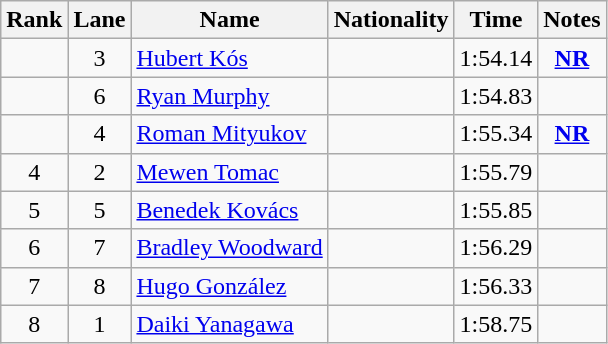<table class="wikitable sortable" style="text-align:center">
<tr>
<th>Rank</th>
<th>Lane</th>
<th>Name</th>
<th>Nationality</th>
<th>Time</th>
<th>Notes</th>
</tr>
<tr>
<td></td>
<td>3</td>
<td align=left><a href='#'>Hubert Kós</a></td>
<td align=left></td>
<td>1:54.14</td>
<td><strong><a href='#'>NR</a></strong></td>
</tr>
<tr>
<td></td>
<td>6</td>
<td align=left><a href='#'>Ryan Murphy</a></td>
<td align=left></td>
<td>1:54.83</td>
<td></td>
</tr>
<tr>
<td></td>
<td>4</td>
<td align=left><a href='#'>Roman Mityukov</a></td>
<td align=left></td>
<td>1:55.34</td>
<td><strong><a href='#'>NR</a></strong></td>
</tr>
<tr>
<td>4</td>
<td>2</td>
<td align=left><a href='#'>Mewen Tomac</a></td>
<td align=left></td>
<td>1:55.79</td>
<td></td>
</tr>
<tr>
<td>5</td>
<td>5</td>
<td align=left><a href='#'>Benedek Kovács</a></td>
<td align=left></td>
<td>1:55.85</td>
<td></td>
</tr>
<tr>
<td>6</td>
<td>7</td>
<td align=left><a href='#'>Bradley Woodward</a></td>
<td align=left></td>
<td>1:56.29</td>
<td></td>
</tr>
<tr>
<td>7</td>
<td>8</td>
<td align=left><a href='#'>Hugo González</a></td>
<td align=left></td>
<td>1:56.33</td>
<td></td>
</tr>
<tr>
<td>8</td>
<td>1</td>
<td align=left><a href='#'>Daiki Yanagawa</a></td>
<td align=left></td>
<td>1:58.75</td>
<td></td>
</tr>
</table>
